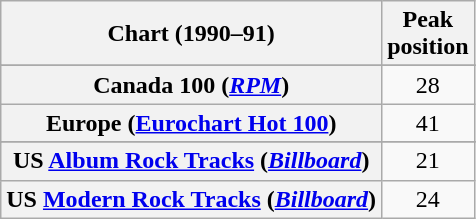<table class="wikitable sortable plainrowheaders">
<tr>
<th>Chart (1990–91)</th>
<th>Peak<br>position</th>
</tr>
<tr>
</tr>
<tr>
</tr>
<tr>
<th scope="row">Canada 100 (<em><a href='#'>RPM</a></em>)</th>
<td align="center">28</td>
</tr>
<tr>
<th scope="row">Europe (<a href='#'>Eurochart Hot 100</a>)</th>
<td align="center">41</td>
</tr>
<tr>
</tr>
<tr>
</tr>
<tr>
</tr>
<tr>
</tr>
<tr>
</tr>
<tr>
<th scope="row">US <a href='#'>Album Rock Tracks</a> (<em><a href='#'>Billboard</a></em>)</th>
<td align="center">21</td>
</tr>
<tr>
<th scope="row">US <a href='#'>Modern Rock Tracks</a> (<em><a href='#'>Billboard</a></em>)</th>
<td align="center">24</td>
</tr>
</table>
